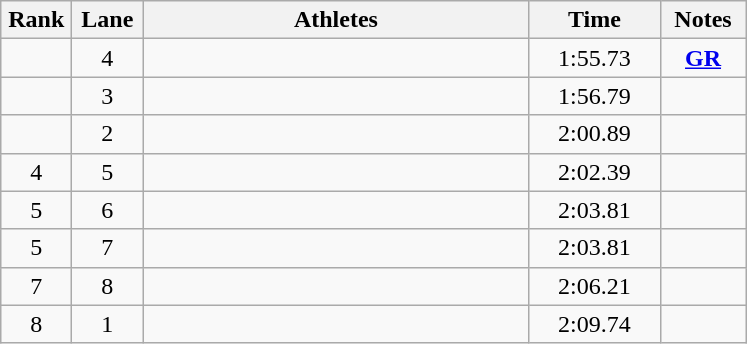<table class="wikitable sortable" style="text-align:center;">
<tr>
<th width=40>Rank</th>
<th width=40>Lane</th>
<th width=250>Athletes</th>
<th width=80>Time</th>
<th width=50>Notes</th>
</tr>
<tr>
<td></td>
<td>4</td>
<td align=left></td>
<td>1:55.73</td>
<td><strong><a href='#'>GR</a></strong></td>
</tr>
<tr>
<td></td>
<td>3</td>
<td align=left></td>
<td>1:56.79</td>
<td></td>
</tr>
<tr>
<td></td>
<td>2</td>
<td align=left></td>
<td>2:00.89</td>
<td></td>
</tr>
<tr>
<td>4</td>
<td>5</td>
<td align=left></td>
<td>2:02.39</td>
<td></td>
</tr>
<tr>
<td>5</td>
<td>6</td>
<td align=left></td>
<td>2:03.81</td>
<td></td>
</tr>
<tr>
<td>5</td>
<td>7</td>
<td align=left></td>
<td>2:03.81</td>
<td></td>
</tr>
<tr>
<td>7</td>
<td>8</td>
<td align=left></td>
<td>2:06.21</td>
<td></td>
</tr>
<tr>
<td>8</td>
<td>1</td>
<td align=left></td>
<td>2:09.74</td>
<td></td>
</tr>
</table>
